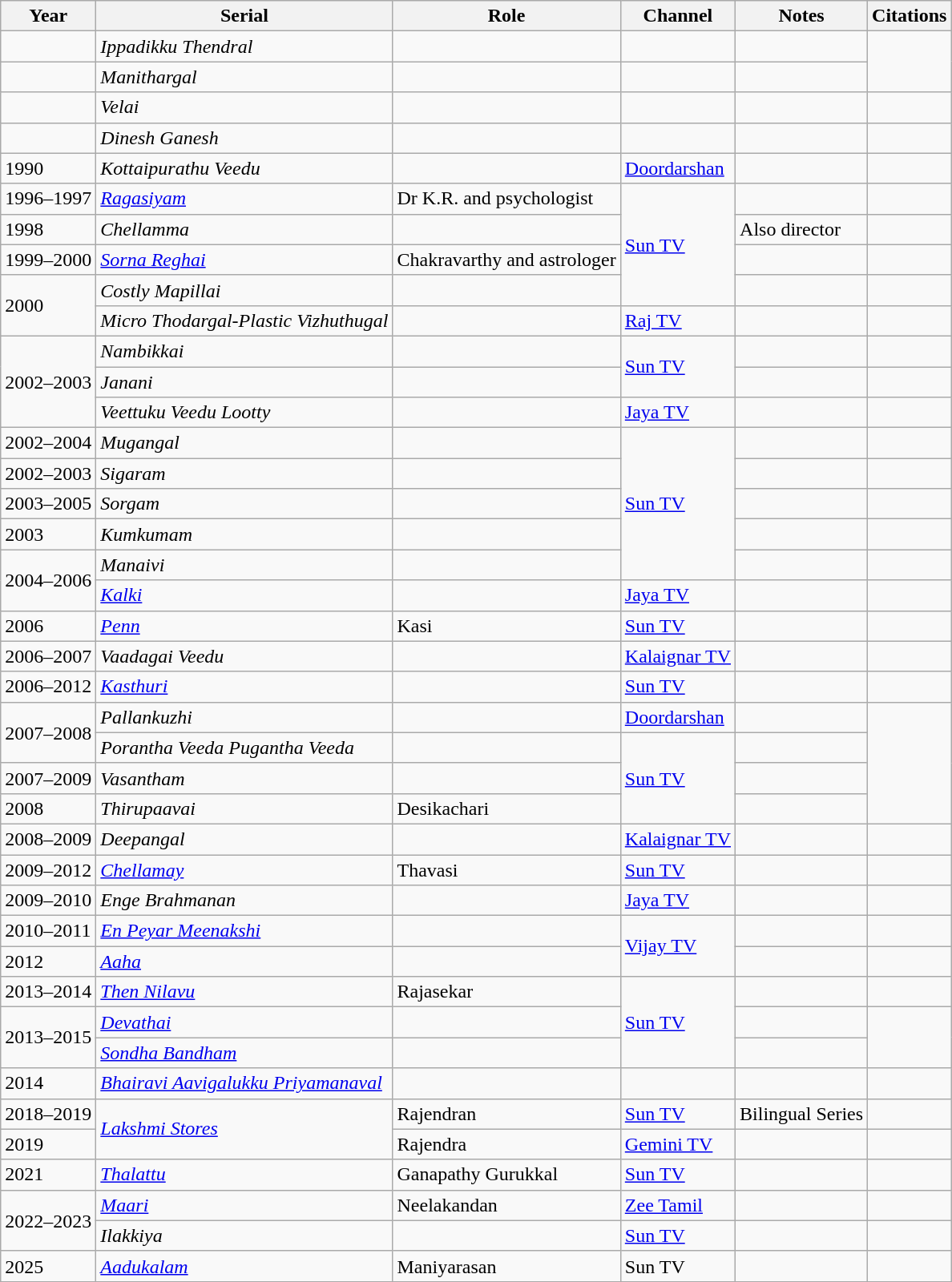<table class="wikitable sortable">
<tr>
<th scope="col">Year</th>
<th scope="col">Serial</th>
<th scope="col">Role</th>
<th scope="col">Channel</th>
<th>Notes</th>
<th>Citations</th>
</tr>
<tr>
<td></td>
<td><em>Ippadikku Thendral</em></td>
<td></td>
<td></td>
<td></td>
<td rowspan="2"></td>
</tr>
<tr>
<td></td>
<td><em>Manithargal</em></td>
<td></td>
<td></td>
<td></td>
</tr>
<tr>
<td></td>
<td><em>Velai</em></td>
<td></td>
<td></td>
<td></td>
<td></td>
</tr>
<tr>
<td></td>
<td><em>Dinesh Ganesh</em></td>
<td></td>
<td></td>
<td></td>
<td></td>
</tr>
<tr>
<td>1990</td>
<td><em>Kottaipurathu Veedu</em></td>
<td></td>
<td><a href='#'>Doordarshan</a></td>
<td></td>
<td></td>
</tr>
<tr>
<td>1996–1997</td>
<td><em><a href='#'>Ragasiyam</a></em></td>
<td>Dr K.R. and psychologist</td>
<td rowspan=4><a href='#'>Sun TV</a></td>
<td></td>
<td></td>
</tr>
<tr>
<td>1998</td>
<td><em>Chellamma</em></td>
<td></td>
<td>Also director</td>
<td></td>
</tr>
<tr>
<td>1999–2000</td>
<td><em><a href='#'>Sorna Reghai</a></em></td>
<td>Chakravarthy and astrologer</td>
<td></td>
<td></td>
</tr>
<tr>
<td rowspan=2>2000</td>
<td><em>Costly Mapillai</em></td>
<td></td>
<td></td>
<td></td>
</tr>
<tr>
<td><em>Micro Thodargal-Plastic Vizhuthugal</em></td>
<td></td>
<td><a href='#'>Raj TV</a></td>
<td></td>
<td></td>
</tr>
<tr>
<td rowspan=3>2002–2003</td>
<td><em>Nambikkai</em></td>
<td></td>
<td rowspan=2><a href='#'>Sun TV</a></td>
<td></td>
<td></td>
</tr>
<tr>
<td><em>Janani</em></td>
<td></td>
<td></td>
<td></td>
</tr>
<tr>
<td><em>Veettuku Veedu Lootty</em></td>
<td></td>
<td><a href='#'>Jaya TV</a></td>
<td></td>
<td></td>
</tr>
<tr>
<td>2002–2004</td>
<td><em>Mugangal</em></td>
<td></td>
<td rowspan=5><a href='#'>Sun TV</a></td>
<td></td>
<td></td>
</tr>
<tr>
<td>2002–2003</td>
<td><em>Sigaram</em></td>
<td></td>
<td></td>
<td></td>
</tr>
<tr>
<td>2003–2005</td>
<td><em>Sorgam</em></td>
<td></td>
<td></td>
<td></td>
</tr>
<tr>
<td>2003</td>
<td><em>Kumkumam</em></td>
<td></td>
<td></td>
<td></td>
</tr>
<tr>
<td rowspan=2>2004–2006</td>
<td><em>Manaivi</em></td>
<td></td>
<td></td>
<td></td>
</tr>
<tr>
<td><em><a href='#'>Kalki</a></em></td>
<td></td>
<td><a href='#'>Jaya TV</a></td>
<td></td>
<td></td>
</tr>
<tr>
<td>2006</td>
<td><em><a href='#'>Penn</a></em></td>
<td>Kasi</td>
<td><a href='#'>Sun TV</a></td>
<td></td>
<td></td>
</tr>
<tr>
<td>2006–2007</td>
<td><em>Vaadagai Veedu</em></td>
<td></td>
<td><a href='#'>Kalaignar TV</a></td>
<td></td>
<td></td>
</tr>
<tr>
<td>2006–2012</td>
<td><em><a href='#'>Kasthuri</a></em></td>
<td></td>
<td><a href='#'>Sun TV</a></td>
<td></td>
<td></td>
</tr>
<tr>
<td rowspan="2">2007–2008</td>
<td><em>Pallankuzhi</em></td>
<td></td>
<td><a href='#'>Doordarshan</a></td>
<td></td>
<td rowspan="4"></td>
</tr>
<tr>
<td><em>Porantha Veeda Pugantha Veeda</em></td>
<td></td>
<td rowspan=3><a href='#'>Sun TV</a></td>
<td></td>
</tr>
<tr>
<td>2007–2009</td>
<td><em>Vasantham</em></td>
<td></td>
<td></td>
</tr>
<tr>
<td>2008</td>
<td><em>Thirupaavai</em></td>
<td>Desikachari</td>
<td></td>
</tr>
<tr>
<td>2008–2009</td>
<td><em>Deepangal</em></td>
<td></td>
<td><a href='#'>Kalaignar TV</a></td>
<td></td>
<td></td>
</tr>
<tr>
<td>2009–2012</td>
<td><em><a href='#'>Chellamay</a></em></td>
<td>Thavasi</td>
<td><a href='#'>Sun TV</a></td>
<td></td>
<td></td>
</tr>
<tr>
<td>2009–2010</td>
<td><em>Enge Brahmanan</em></td>
<td></td>
<td><a href='#'>Jaya TV</a></td>
<td></td>
<td></td>
</tr>
<tr>
<td>2010–2011</td>
<td><em><a href='#'>En Peyar Meenakshi</a></em></td>
<td></td>
<td rowspan=2><a href='#'>Vijay TV</a></td>
<td></td>
<td></td>
</tr>
<tr>
<td>2012</td>
<td><em><a href='#'>Aaha</a></em></td>
<td></td>
<td></td>
<td></td>
</tr>
<tr>
<td>2013–2014</td>
<td><em><a href='#'>Then Nilavu</a></em></td>
<td>Rajasekar</td>
<td rowspan=3><a href='#'>Sun TV</a></td>
<td></td>
<td></td>
</tr>
<tr>
<td rowspan="2">2013–2015</td>
<td><em><a href='#'>Devathai</a></em></td>
<td></td>
<td></td>
<td rowspan="2"></td>
</tr>
<tr>
<td><em><a href='#'>Sondha Bandham</a></em></td>
<td></td>
<td></td>
</tr>
<tr>
<td>2014</td>
<td><em><a href='#'>Bhairavi Aavigalukku Priyamanaval</a></em></td>
<td></td>
<td></td>
<td></td>
<td></td>
</tr>
<tr>
<td>2018–2019</td>
<td rowspan="2"><em><a href='#'>Lakshmi Stores</a></em></td>
<td>Rajendran</td>
<td><a href='#'>Sun TV</a></td>
<td>Bilingual Series</td>
<td></td>
</tr>
<tr>
<td>2019</td>
<td>Rajendra</td>
<td><a href='#'>Gemini TV</a></td>
<td></td>
<td></td>
</tr>
<tr>
<td>2021</td>
<td><em><a href='#'>Thalattu</a></em></td>
<td>Ganapathy Gurukkal</td>
<td><a href='#'>Sun TV</a></td>
<td></td>
<td></td>
</tr>
<tr>
<td rowspan="2">2022–2023</td>
<td><em><a href='#'>Maari</a></em></td>
<td>Neelakandan</td>
<td><a href='#'>Zee Tamil</a></td>
<td></td>
<td></td>
</tr>
<tr>
<td><em>Ilakkiya</em></td>
<td></td>
<td><a href='#'>Sun TV</a></td>
<td></td>
<td></td>
</tr>
<tr>
<td>2025</td>
<td><em><a href='#'>Aadukalam</a></em></td>
<td>Maniyarasan</td>
<td>Sun TV</td>
<td></td>
</tr>
<tr>
</tr>
</table>
